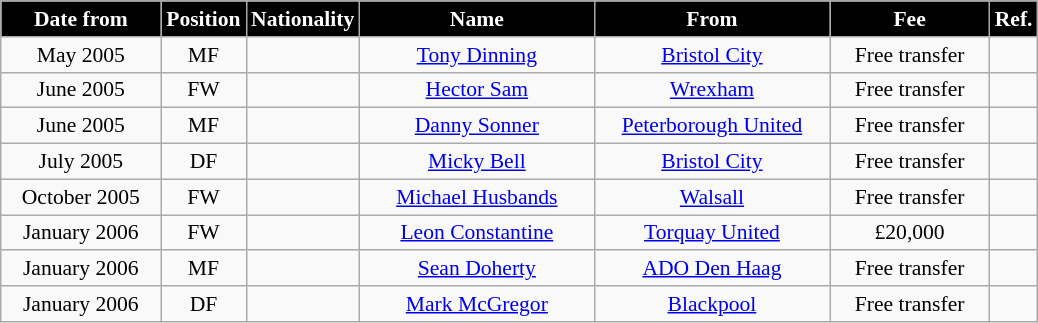<table class="wikitable" style="text-align:center; font-size:90%; ">
<tr>
<th style="background:#000000; color:white; width:100px;">Date from</th>
<th style="background:#000000; color:white; width:50px;">Position</th>
<th style="background:#000000; color:white; width:50px;">Nationality</th>
<th style="background:#000000; color:white; width:150px;">Name</th>
<th style="background:#000000; color:white; width:150px;">From</th>
<th style="background:#000000; color:white; width:100px;">Fee</th>
<th style="background:#000000; color:white; width:25px;">Ref.</th>
</tr>
<tr>
<td>May 2005</td>
<td>MF</td>
<td></td>
<td><a href='#'>Tony Dinning</a></td>
<td><a href='#'>Bristol City</a></td>
<td>Free transfer</td>
<td></td>
</tr>
<tr>
<td>June 2005</td>
<td>FW</td>
<td></td>
<td><a href='#'>Hector Sam</a></td>
<td><a href='#'>Wrexham</a></td>
<td>Free transfer</td>
<td></td>
</tr>
<tr>
<td>June 2005</td>
<td>MF</td>
<td></td>
<td><a href='#'>Danny Sonner</a></td>
<td><a href='#'>Peterborough United</a></td>
<td>Free transfer</td>
<td></td>
</tr>
<tr>
<td>July 2005</td>
<td>DF</td>
<td></td>
<td><a href='#'>Micky Bell</a></td>
<td><a href='#'>Bristol City</a></td>
<td>Free transfer</td>
<td></td>
</tr>
<tr>
<td>October 2005</td>
<td>FW</td>
<td></td>
<td><a href='#'>Michael Husbands</a></td>
<td><a href='#'>Walsall</a></td>
<td>Free transfer</td>
<td></td>
</tr>
<tr>
<td>January 2006</td>
<td>FW</td>
<td></td>
<td><a href='#'>Leon Constantine</a></td>
<td><a href='#'>Torquay United</a></td>
<td>£20,000</td>
<td></td>
</tr>
<tr>
<td>January 2006</td>
<td>MF</td>
<td></td>
<td><a href='#'>Sean Doherty</a></td>
<td> <a href='#'>ADO Den Haag</a></td>
<td>Free transfer</td>
<td></td>
</tr>
<tr>
<td>January 2006</td>
<td>DF</td>
<td></td>
<td><a href='#'>Mark McGregor</a></td>
<td><a href='#'>Blackpool</a></td>
<td>Free transfer</td>
<td></td>
</tr>
</table>
